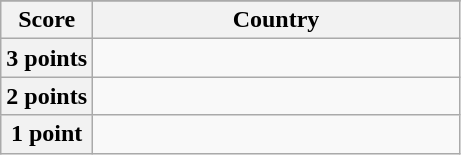<table class="wikitable">
<tr>
</tr>
<tr>
<th scope="col" width="20%">Score</th>
<th scope="col">Country</th>
</tr>
<tr>
<th scope="row">3 points</th>
<td></td>
</tr>
<tr>
<th scope="row">2 points</th>
<td></td>
</tr>
<tr>
<th scope="row">1 point</th>
<td></td>
</tr>
</table>
